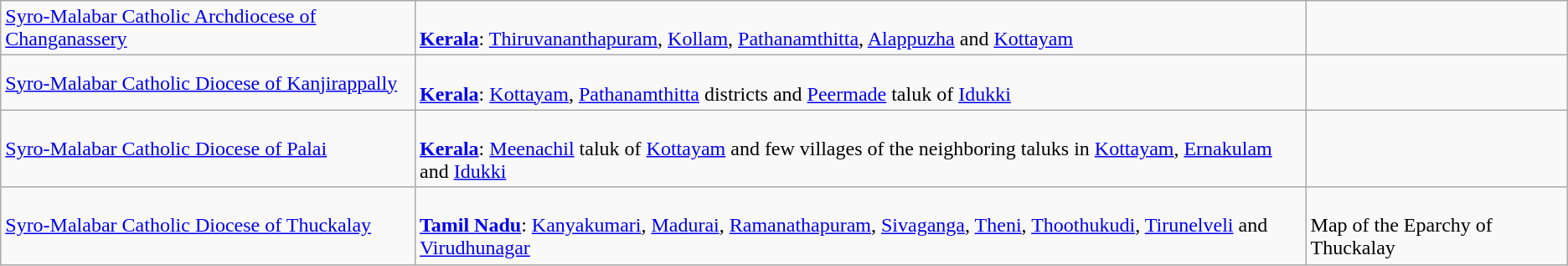<table class="wikitable">
<tr>
<td><a href='#'>Syro-Malabar Catholic Archdiocese of Changanassery</a></td>
<td><br><strong><a href='#'>Kerala</a></strong>: <a href='#'>Thiruvananthapuram</a>, <a href='#'>Kollam</a>, <a href='#'>Pathanamthitta</a>, <a href='#'>Alappuzha</a> and <a href='#'>Kottayam</a></td>
<td></td>
</tr>
<tr>
<td><a href='#'>Syro-Malabar Catholic Diocese of Kanjirappally</a></td>
<td><br><strong><a href='#'>Kerala</a></strong>: <a href='#'>Kottayam</a>, <a href='#'>Pathanamthitta</a> districts and <a href='#'>Peermade</a> taluk of <a href='#'>Idukki</a></td>
<td></td>
</tr>
<tr>
<td><a href='#'>Syro-Malabar Catholic Diocese of Palai</a></td>
<td><br><strong><a href='#'>Kerala</a></strong>: <a href='#'>Meenachil</a> taluk of <a href='#'>Kottayam</a> and few villages of the neighboring taluks in <a href='#'>Kottayam</a>, <a href='#'>Ernakulam</a> and <a href='#'>Idukki</a></td>
<td></td>
</tr>
<tr>
<td><a href='#'>Syro-Malabar Catholic Diocese of Thuckalay</a></td>
<td><br><strong><a href='#'>Tamil Nadu</a></strong>: <a href='#'>Kanyakumari</a>, <a href='#'>Madurai</a>, <a href='#'>Ramanathapuram</a>, <a href='#'>Sivaganga</a>, <a href='#'>Theni</a>, <a href='#'>Thoothukudi</a>, <a href='#'>Tirunelveli</a> and <a href='#'>Virudhunagar</a></td>
<td><br>Map of the Eparchy of Thuckalay</td>
</tr>
</table>
